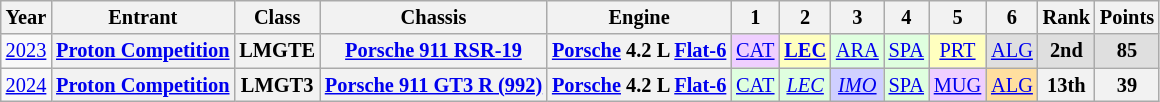<table class="wikitable" style="text-align:center; font-size:85%">
<tr>
<th>Year</th>
<th>Entrant</th>
<th>Class</th>
<th>Chassis</th>
<th>Engine</th>
<th>1</th>
<th>2</th>
<th>3</th>
<th>4</th>
<th>5</th>
<th>6</th>
<th>Rank</th>
<th>Points</th>
</tr>
<tr>
<td><a href='#'>2023</a></td>
<th nowrap><a href='#'>Proton Competition</a></th>
<th>LMGTE</th>
<th nowrap><a href='#'>Porsche 911 RSR-19</a></th>
<th nowrap><a href='#'>Porsche</a> 4.2 L <a href='#'>Flat-6</a></th>
<td style="background:#EFCFFF;"><a href='#'>CAT</a><br></td>
<td style="background:#FFFFBF;"><strong><a href='#'>LEC</a></strong><br></td>
<td style="background:#DFFFDF;"><a href='#'>ARA</a><br></td>
<td style="background:#DFFFDF;"><a href='#'>SPA</a><br></td>
<td style="background:#FFFFBF;"><a href='#'>PRT</a><br></td>
<td style="background:#DFDFDF;"><a href='#'>ALG</a><br></td>
<th style="background:#DFDFDF;">2nd</th>
<th style="background:#DFDFDF;">85</th>
</tr>
<tr>
<td><a href='#'>2024</a></td>
<th nowrap><a href='#'>Proton Competition</a></th>
<th>LMGT3</th>
<th nowrap><a href='#'>Porsche 911 GT3 R (992)</a></th>
<th nowrap><a href='#'>Porsche</a> 4.2 L <a href='#'>Flat-6</a></th>
<td style="background:#DFFFDF;"><a href='#'>CAT</a><br></td>
<td style="background:#DFFFDF;"><em><a href='#'>LEC</a></em><br></td>
<td style="background:#CFCFFF;"><em><a href='#'>IMO</a></em><br></td>
<td style="background:#DFFFDF;"><a href='#'>SPA</a><br></td>
<td style="background:#EFCFFF;"><a href='#'>MUG</a><br></td>
<td style="background:#FFDF9F;"><a href='#'>ALG</a><br></td>
<th>13th</th>
<th>39</th>
</tr>
</table>
